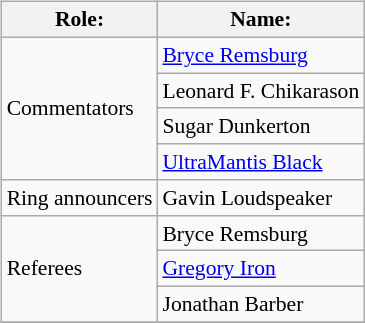<table class=wikitable style="font-size:90%; margin: 0.5em 0 0.5em 1em; float: right; clear: right;">
<tr>
<th>Role:</th>
<th>Name:</th>
</tr>
<tr>
<td rowspan=4>Commentators</td>
<td><a href='#'>Bryce Remsburg</a></td>
</tr>
<tr>
<td>Leonard F. Chikarason</td>
</tr>
<tr>
<td>Sugar Dunkerton</td>
</tr>
<tr>
<td><a href='#'>UltraMantis Black</a></td>
</tr>
<tr>
<td rowspan=1>Ring announcers</td>
<td>Gavin Loudspeaker</td>
</tr>
<tr>
<td rowspan=3>Referees</td>
<td>Bryce Remsburg</td>
</tr>
<tr>
<td><a href='#'>Gregory Iron</a></td>
</tr>
<tr>
<td>Jonathan Barber</td>
</tr>
<tr>
</tr>
</table>
